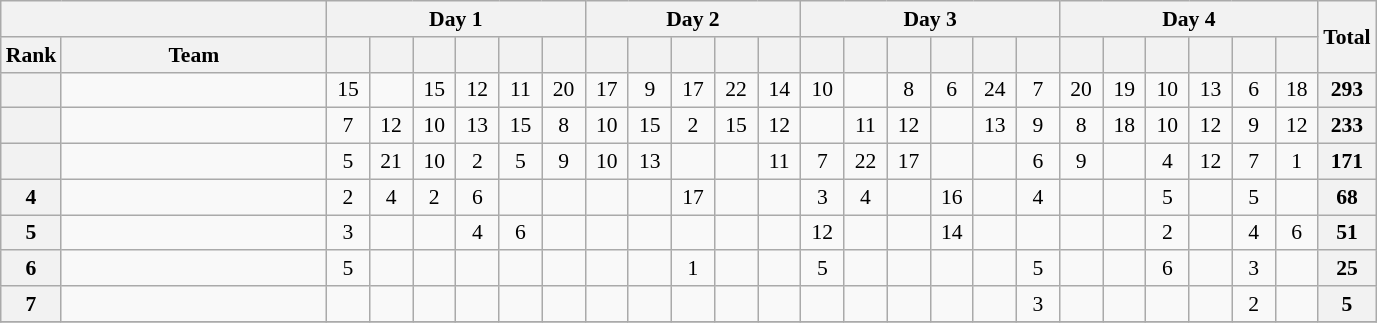<table class="wikitable" style="text-align:center; font-size:90%;">
<tr>
<th colspan=2></th>
<th colspan=6>Day 1</th>
<th colspan=5>Day 2</th>
<th colspan=6>Day 3</th>
<th colspan=6>Day 4</th>
<th rowspan=2>Total</th>
</tr>
<tr>
<th>Rank</th>
<th width=170px>Team</th>
<th width=22px></th>
<th width=22px></th>
<th width=22px></th>
<th width=22px></th>
<th width=22px></th>
<th width=22px></th>
<th width=22px></th>
<th width=22px></th>
<th width=22px></th>
<th width=22px></th>
<th width=22px></th>
<th width=22px></th>
<th width=22px></th>
<th width=22px></th>
<th width=22px></th>
<th width=22px></th>
<th width=22px></th>
<th width=22px></th>
<th width=22px></th>
<th width=22px></th>
<th width=22px></th>
<th width=22px></th>
<th width=22px></th>
</tr>
<tr>
<th></th>
<td align="left"></td>
<td>15</td>
<td></td>
<td>15</td>
<td>12</td>
<td>11</td>
<td>20</td>
<td>17</td>
<td>9</td>
<td>17</td>
<td>22</td>
<td>14</td>
<td>10</td>
<td></td>
<td>8</td>
<td>6</td>
<td>24</td>
<td>7</td>
<td>20</td>
<td>19</td>
<td>10</td>
<td>13</td>
<td>6</td>
<td>18</td>
<th>293</th>
</tr>
<tr>
<th></th>
<td align="left"></td>
<td>7</td>
<td>12</td>
<td>10</td>
<td>13</td>
<td>15</td>
<td>8</td>
<td>10</td>
<td>15</td>
<td>2</td>
<td>15</td>
<td>12</td>
<td></td>
<td>11</td>
<td>12</td>
<td></td>
<td>13</td>
<td>9</td>
<td>8</td>
<td>18</td>
<td>10</td>
<td>12</td>
<td>9</td>
<td>12</td>
<th>233</th>
</tr>
<tr>
<th></th>
<td align="left"></td>
<td>5</td>
<td>21</td>
<td>10</td>
<td>2</td>
<td>5</td>
<td>9</td>
<td>10</td>
<td>13</td>
<td></td>
<td></td>
<td>11</td>
<td>7</td>
<td>22</td>
<td>17</td>
<td></td>
<td></td>
<td>6</td>
<td>9</td>
<td></td>
<td>4</td>
<td>12</td>
<td>7</td>
<td>1</td>
<th>171</th>
</tr>
<tr>
<th>4</th>
<td align="left"></td>
<td>2</td>
<td>4</td>
<td>2</td>
<td>6</td>
<td></td>
<td></td>
<td></td>
<td></td>
<td>17</td>
<td></td>
<td></td>
<td>3</td>
<td>4</td>
<td></td>
<td>16</td>
<td></td>
<td>4</td>
<td></td>
<td></td>
<td>5</td>
<td></td>
<td>5</td>
<td></td>
<th>68</th>
</tr>
<tr>
<th>5</th>
<td align="left"></td>
<td>3</td>
<td></td>
<td></td>
<td>4</td>
<td>6</td>
<td></td>
<td></td>
<td></td>
<td></td>
<td></td>
<td></td>
<td>12</td>
<td></td>
<td></td>
<td>14</td>
<td></td>
<td></td>
<td></td>
<td></td>
<td>2</td>
<td></td>
<td>4</td>
<td>6</td>
<th>51</th>
</tr>
<tr>
<th>6</th>
<td align="left"><strong></strong></td>
<td>5</td>
<td></td>
<td></td>
<td></td>
<td></td>
<td></td>
<td></td>
<td></td>
<td>1</td>
<td></td>
<td></td>
<td>5</td>
<td></td>
<td></td>
<td></td>
<td></td>
<td>5</td>
<td></td>
<td></td>
<td>6</td>
<td></td>
<td>3</td>
<td></td>
<th>25</th>
</tr>
<tr>
<th>7</th>
<td align="left"></td>
<td></td>
<td></td>
<td></td>
<td></td>
<td></td>
<td></td>
<td></td>
<td></td>
<td></td>
<td></td>
<td></td>
<td></td>
<td></td>
<td></td>
<td></td>
<td></td>
<td>3</td>
<td></td>
<td></td>
<td></td>
<td></td>
<td>2</td>
<td></td>
<th>5</th>
</tr>
<tr>
</tr>
</table>
